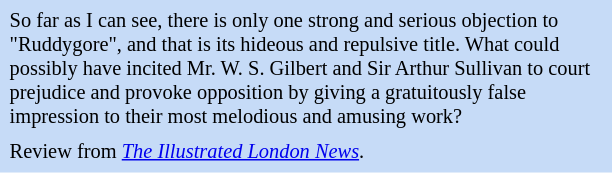<table class="toccolours" style="float: right; margin-left: 1em; margin-right: 1em; font-size: 85%; background:#c6dbf7; color:black; width:30em; max-width: 40%;" cellspacing="5">
<tr>
<td style="text-align: left;">So far as I can see, there is only one strong and serious objection to "Ruddygore", and that is its hideous and repulsive title. What could possibly have incited Mr. W. S. Gilbert and Sir Arthur Sullivan to court prejudice and provoke opposition by giving a gratuitously false impression to their most melodious and amusing work?</td>
</tr>
<tr>
<td style="text-align: left;">Review from <em><a href='#'>The Illustrated London News</a></em>.</td>
</tr>
</table>
